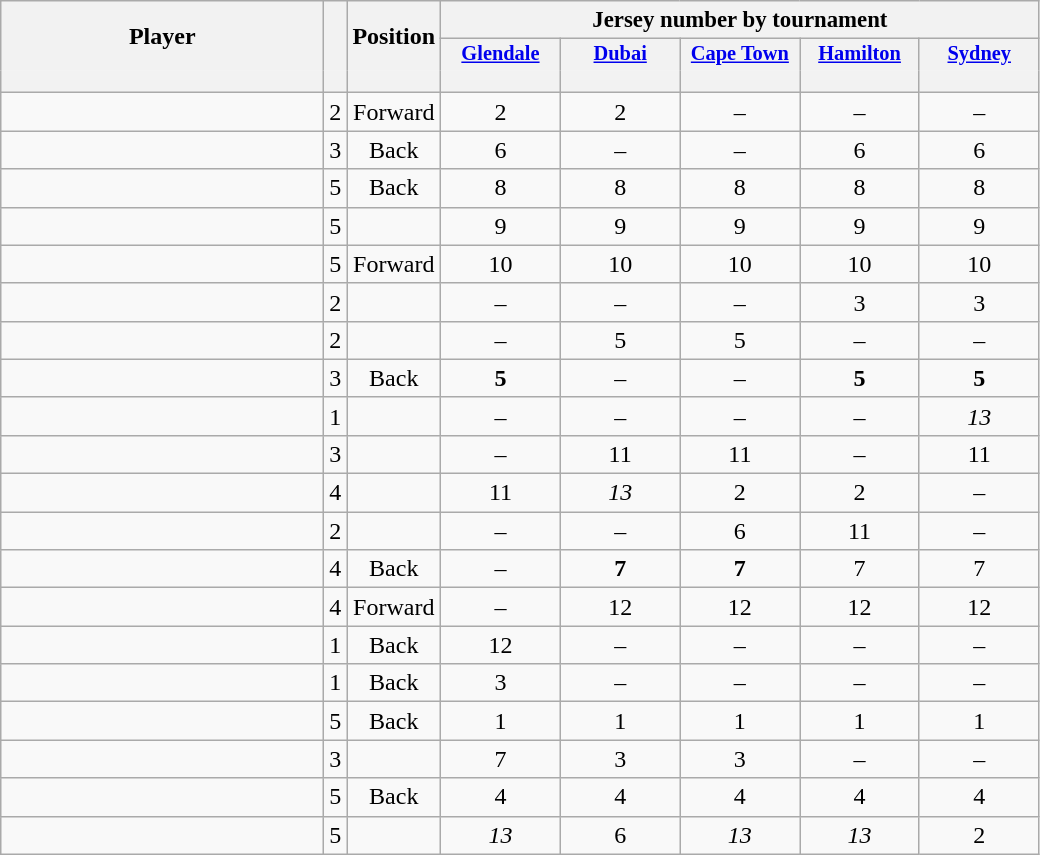<table class="wikitable sortable" style="text-align:center;">
<tr>
<th rowspan=2 style="border-bottom:0; width:13em;">Player</th>
<th rowspan=2 style="border-bottom:0;"></th>
<th rowspan=2 style="border-bottom:0;">Position</th>
<th colspan=8 style="font-size:95%;">Jersey number by tournament</th>
</tr>
<tr>
<th style="vertical-align:top;width:5.5em;border-bottom:1px solid transparent;padding:2px;font-size:85%;"><a href='#'>Glendale</a></th>
<th style="vertical-align:top;width:5.5em;border-bottom:1px solid transparent;padding:2px;font-size:85%;"><a href='#'>Dubai</a></th>
<th style="vertical-align:top;width:5.5em;border-bottom:1px solid transparent;padding:2px;font-size:85%;"><a href='#'>Cape Town</a></th>
<th style="vertical-align:top;width:5.5em;border-bottom:1px solid transparent;padding:2px;font-size:85%;"><a href='#'>Hamilton</a></th>
<th style="vertical-align:top;width:5.5em;border-bottom:1px solid transparent;padding:2px;font-size:85%;"><a href='#'>Sydney</a></th>
</tr>
<tr style="line-height:8px;">
<th style="border-top:1px solid transparent;"></th>
<th style="border-top:1px solid transparent;"> </th>
<th style="border-top:1px solid transparent;"> </th>
<th data-sort-type="number" style="border-top:1px solid transparent;"></th>
<th data-sort-type="number" style="border-top:1px solid transparent;"></th>
<th data-sort-type="number" style="border-top:1px solid transparent;"></th>
<th data-sort-type="number" style="border-top:1px solid transparent;"></th>
<th data-sort-type="number" style="border-top:1px solid transparent;"></th>
</tr>
<tr>
<td align=left></td>
<td>2</td>
<td>Forward</td>
<td>2</td>
<td>2</td>
<td>–</td>
<td>–</td>
<td>–</td>
</tr>
<tr>
<td align=left></td>
<td>3</td>
<td>Back</td>
<td>6</td>
<td>–</td>
<td>–</td>
<td>6</td>
<td>6</td>
</tr>
<tr>
<td align=left></td>
<td>5</td>
<td>Back</td>
<td>8</td>
<td>8</td>
<td>8</td>
<td>8</td>
<td>8</td>
</tr>
<tr>
<td align=left></td>
<td>5</td>
<td></td>
<td>9</td>
<td>9</td>
<td>9</td>
<td>9</td>
<td>9</td>
</tr>
<tr>
<td align=left></td>
<td>5</td>
<td>Forward</td>
<td>10</td>
<td>10</td>
<td>10</td>
<td>10</td>
<td>10</td>
</tr>
<tr>
<td align=left></td>
<td>2</td>
<td></td>
<td>–</td>
<td>–</td>
<td>–</td>
<td>3</td>
<td>3</td>
</tr>
<tr>
<td align=left></td>
<td>2</td>
<td></td>
<td>–</td>
<td>5</td>
<td>5</td>
<td>–</td>
<td>–</td>
</tr>
<tr>
<td align=left></td>
<td>3</td>
<td>Back</td>
<td><strong>5</strong></td>
<td>–</td>
<td>–</td>
<td><strong>5</strong></td>
<td><strong>5</strong></td>
</tr>
<tr>
<td align=left></td>
<td>1</td>
<td></td>
<td>–</td>
<td>–</td>
<td>–</td>
<td>–</td>
<td><em>13</em></td>
</tr>
<tr>
<td align=left></td>
<td>3</td>
<td></td>
<td>–</td>
<td>11</td>
<td>11</td>
<td>–</td>
<td>11</td>
</tr>
<tr>
<td align=left></td>
<td>4</td>
<td></td>
<td>11</td>
<td><em>13</em></td>
<td>2</td>
<td>2</td>
<td>–</td>
</tr>
<tr>
<td align=left></td>
<td>2</td>
<td></td>
<td>–</td>
<td>–</td>
<td>6</td>
<td>11</td>
<td>–</td>
</tr>
<tr>
<td align=left></td>
<td>4</td>
<td>Back</td>
<td>–</td>
<td><strong>7</strong></td>
<td><strong>7</strong></td>
<td>7</td>
<td>7</td>
</tr>
<tr>
<td align=left></td>
<td>4</td>
<td>Forward</td>
<td>–</td>
<td>12</td>
<td>12</td>
<td>12</td>
<td>12</td>
</tr>
<tr>
<td align=left></td>
<td>1</td>
<td>Back</td>
<td>12</td>
<td>–</td>
<td>–</td>
<td>–</td>
<td>–</td>
</tr>
<tr>
<td align=left></td>
<td>1</td>
<td>Back</td>
<td>3</td>
<td>–</td>
<td>–</td>
<td>–</td>
<td>–</td>
</tr>
<tr>
<td align=left></td>
<td>5</td>
<td>Back</td>
<td>1</td>
<td>1</td>
<td>1</td>
<td>1</td>
<td>1</td>
</tr>
<tr>
<td align=left></td>
<td>3</td>
<td></td>
<td>7</td>
<td>3</td>
<td>3</td>
<td>–</td>
<td>–</td>
</tr>
<tr>
<td align=left></td>
<td>5</td>
<td>Back</td>
<td>4</td>
<td>4</td>
<td>4</td>
<td>4</td>
<td>4</td>
</tr>
<tr>
<td align=left></td>
<td>5</td>
<td></td>
<td><em>13</em></td>
<td>6</td>
<td><em>13</em></td>
<td><em>13</em></td>
<td>2</td>
</tr>
</table>
